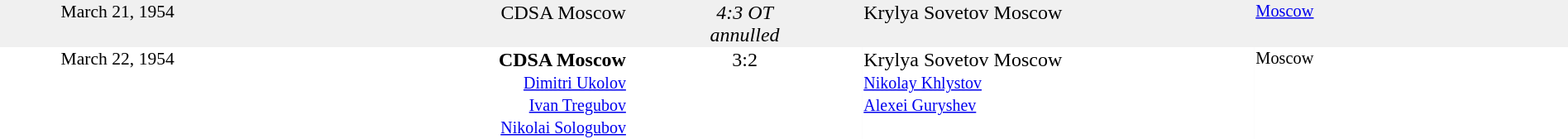<table style="width: 100%; background: #F0F0F0;" cellspacing="0">
<tr valign="top">
<td align="center" width="15%" style="font-size:90%;">March 21, 1954</td>
<td width="25%" align="right">CDSA Moscow</td>
<td width="15%" align="center"><em>4:3 OT <br>annulled</em></td>
<td width="25%" align="left">Krylya Sovetov Moscow</td>
<td style="font-size:85%;"><a href='#'>Moscow</a></td>
</tr>
<tr style="background: #FFFFFF;" valign="top">
<td align="center" style="font-size:90%;">March 22, 1954</td>
<td align="right"><strong>CDSA Moscow</strong><br><small><a href='#'>Dimitri Ukolov</a><br><a href='#'>Ivan Tregubov</a><br><a href='#'>Nikolai Sologubov</a></small></td>
<td align="center">3:2</td>
<td align="left">Krylya Sovetov Moscow<br><small><a href='#'>Nikolay Khlystov</a><br><a href='#'>Alexei Guryshev</a></small></td>
<td style="font-size:85%;">Moscow</td>
</tr>
</table>
